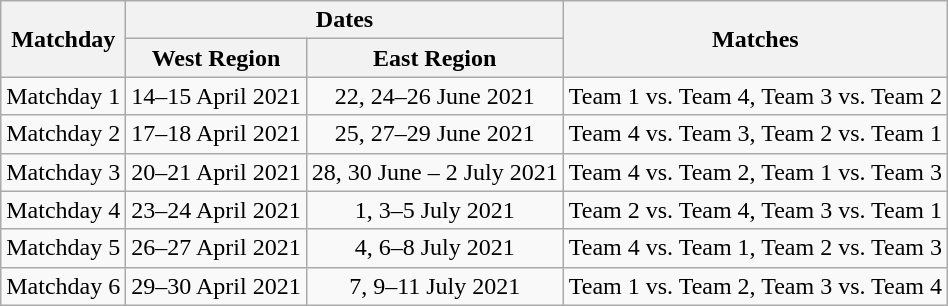<table class="wikitable" style="text-align:center">
<tr>
<th rowspan=2>Matchday</th>
<th colspan=2>Dates</th>
<th rowspan=2>Matches</th>
</tr>
<tr>
<th>West Region</th>
<th>East Region</th>
</tr>
<tr>
<td>Matchday 1</td>
<td>14–15 April 2021</td>
<td>22, 24–26 June 2021</td>
<td>Team 1 vs. Team 4, Team 3 vs. Team 2</td>
</tr>
<tr>
<td>Matchday 2</td>
<td>17–18 April 2021</td>
<td>25, 27–29 June 2021</td>
<td>Team 4 vs. Team 3, Team 2 vs. Team 1</td>
</tr>
<tr>
<td>Matchday 3</td>
<td>20–21 April 2021</td>
<td>28, 30 June – 2 July 2021</td>
<td>Team 4 vs. Team 2, Team 1 vs. Team 3</td>
</tr>
<tr>
<td>Matchday 4</td>
<td>23–24 April 2021</td>
<td>1, 3–5 July 2021</td>
<td>Team 2 vs. Team 4, Team 3 vs. Team 1</td>
</tr>
<tr>
<td>Matchday 5</td>
<td>26–27 April 2021</td>
<td>4, 6–8 July 2021</td>
<td>Team 4 vs. Team 1, Team 2 vs. Team 3</td>
</tr>
<tr>
<td>Matchday 6</td>
<td>29–30 April 2021</td>
<td>7, 9–11 July 2021</td>
<td>Team 1 vs. Team 2, Team 3 vs. Team 4</td>
</tr>
</table>
